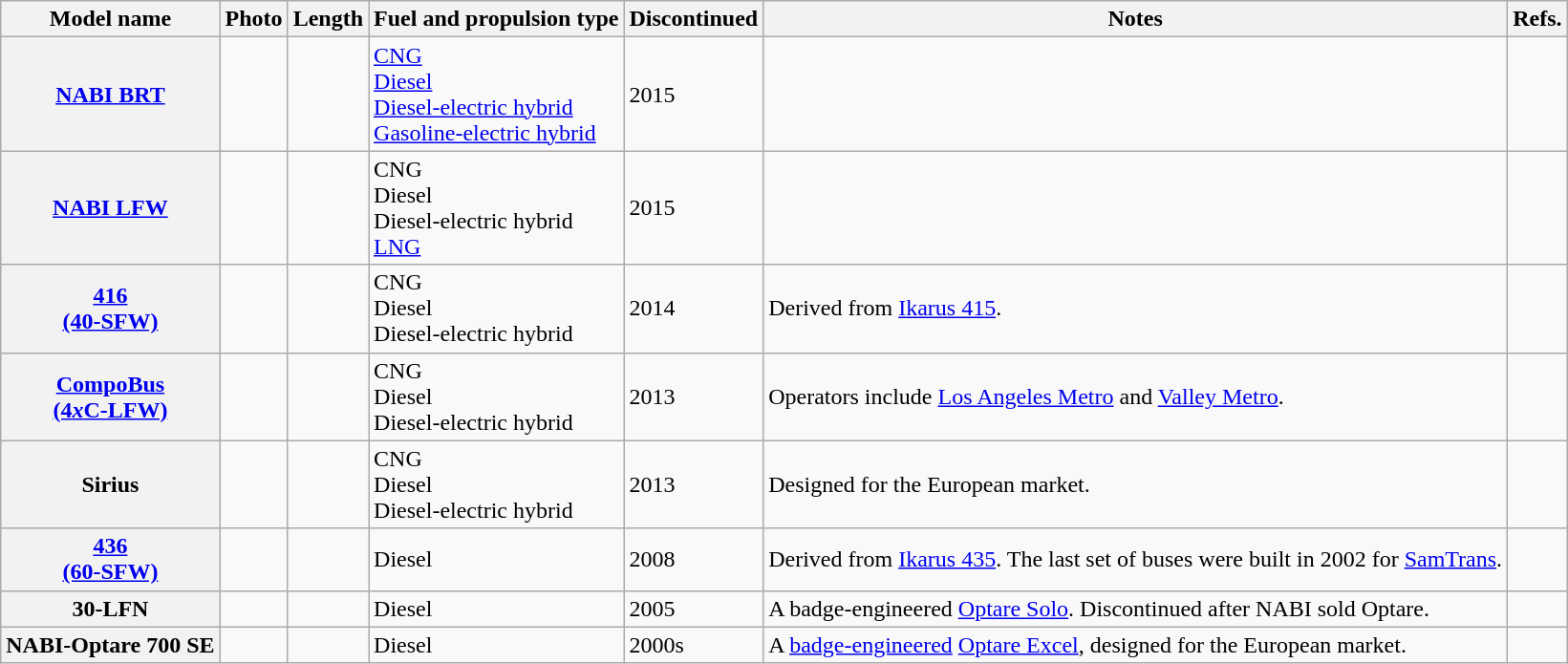<table class="wikitable" style="font-size: 100%;" |>
<tr>
<th>Model name</th>
<th>Photo</th>
<th>Length</th>
<th>Fuel and propulsion type</th>
<th>Discontinued</th>
<th>Notes</th>
<th>Refs.</th>
</tr>
<tr>
<th><strong><a href='#'>NABI BRT</a></strong></th>
<td></td>
<td><br></td>
<td><a href='#'>CNG</a><br><a href='#'>Diesel</a><br><a href='#'>Diesel-electric hybrid</a><br><a href='#'>Gasoline-electric hybrid</a></td>
<td>2015</td>
<td></td>
<td><br></td>
</tr>
<tr>
<th><strong><a href='#'>NABI LFW</a></strong></th>
<td></td>
<td><br><br><br></td>
<td>CNG<br>Diesel<br>Diesel-electric hybrid<br><a href='#'>LNG</a></td>
<td>2015</td>
<td></td>
<td><br><br><br></td>
</tr>
<tr>
<th><a href='#'>416<br>(40-SFW)</a></th>
<td></td>
<td></td>
<td>CNG<br>Diesel<br>Diesel-electric hybrid</td>
<td>2014</td>
<td>Derived from <a href='#'>Ikarus 415</a>.</td>
<td><br></td>
</tr>
<tr>
<th><a href='#'>CompoBus<br>(4<em>x</em>C-LFW)</a></th>
<td></td>
<td><br></td>
<td>CNG<br>Diesel<br>Diesel-electric hybrid</td>
<td>2013</td>
<td>Operators include <a href='#'>Los Angeles Metro</a> and <a href='#'>Valley Metro</a>.</td>
<td></td>
</tr>
<tr>
<th>Sirius</th>
<td></td>
<td></td>
<td>CNG<br>Diesel<br>Diesel-electric hybrid</td>
<td>2013</td>
<td>Designed for the European market.</td>
<td></td>
</tr>
<tr>
<th><a href='#'>436<br>(60-SFW)</a></th>
<td></td>
<td></td>
<td>Diesel</td>
<td>2008</td>
<td>Derived from <a href='#'>Ikarus 435</a>. The last set of buses were built in 2002 for <a href='#'>SamTrans</a>.</td>
<td></td>
</tr>
<tr>
<th>30-LFN</th>
<td></td>
<td></td>
<td>Diesel</td>
<td>2005</td>
<td>A badge-engineered <a href='#'>Optare Solo</a>. Discontinued after NABI sold Optare.</td>
<td></td>
</tr>
<tr>
<th>NABI-Optare 700 SE</th>
<td></td>
<td></td>
<td>Diesel</td>
<td>2000s</td>
<td>A <a href='#'>badge-engineered</a> <a href='#'>Optare Excel</a>, designed for the European market.</td>
<td></td>
</tr>
</table>
